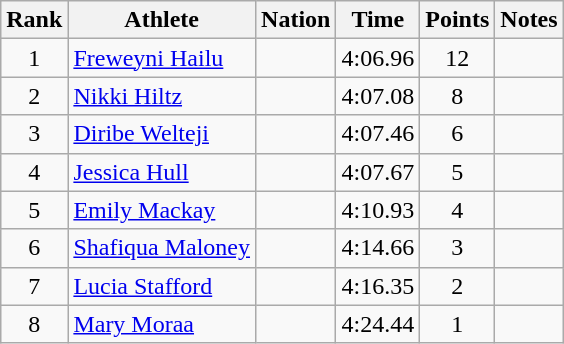<table class="wikitable mw-datatable sortable" style="text-align:center;">
<tr>
<th scope="col" style="width: 10px;">Rank</th>
<th scope="col">Athlete</th>
<th scope="col">Nation</th>
<th scope="col">Time</th>
<th scope="col">Points</th>
<th scope="col">Notes</th>
</tr>
<tr>
<td>1</td>
<td align="left"><a href='#'>Freweyni Hailu</a> </td>
<td align="left"></td>
<td>4:06.96</td>
<td>12</td>
<td></td>
</tr>
<tr>
<td>2</td>
<td align="left"><a href='#'>Nikki Hiltz</a> </td>
<td align="left"></td>
<td>4:07.08</td>
<td>8</td>
<td></td>
</tr>
<tr>
<td>3</td>
<td align="left"><a href='#'>Diribe Welteji</a> </td>
<td align="left"></td>
<td>4:07.46</td>
<td>6</td>
<td></td>
</tr>
<tr>
<td>4</td>
<td align="left"><a href='#'>Jessica Hull</a> </td>
<td align="left"></td>
<td>4:07.67</td>
<td>5</td>
<td></td>
</tr>
<tr>
<td>5</td>
<td align="left"><a href='#'>Emily Mackay</a> </td>
<td align="left"></td>
<td>4:10.93</td>
<td>4</td>
<td></td>
</tr>
<tr>
<td>6</td>
<td align="left"><a href='#'>Shafiqua Maloney</a> </td>
<td align="left"></td>
<td>4:14.66</td>
<td>3</td>
<td></td>
</tr>
<tr>
<td>7</td>
<td align="left"><a href='#'>Lucia Stafford</a> </td>
<td align="left"></td>
<td>4:16.35</td>
<td>2</td>
<td></td>
</tr>
<tr>
<td>8</td>
<td align="left"><a href='#'>Mary Moraa</a> </td>
<td align="left"></td>
<td>4:24.44</td>
<td>1</td>
<td></td>
</tr>
</table>
